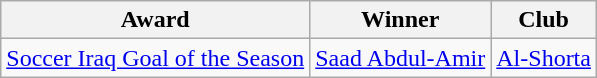<table class="wikitable">
<tr>
<th>Award</th>
<th>Winner</th>
<th>Club</th>
</tr>
<tr>
<td><a href='#'>Soccer Iraq Goal of the Season</a></td>
<td> <a href='#'>Saad Abdul-Amir</a></td>
<td><a href='#'>Al-Shorta</a></td>
</tr>
</table>
